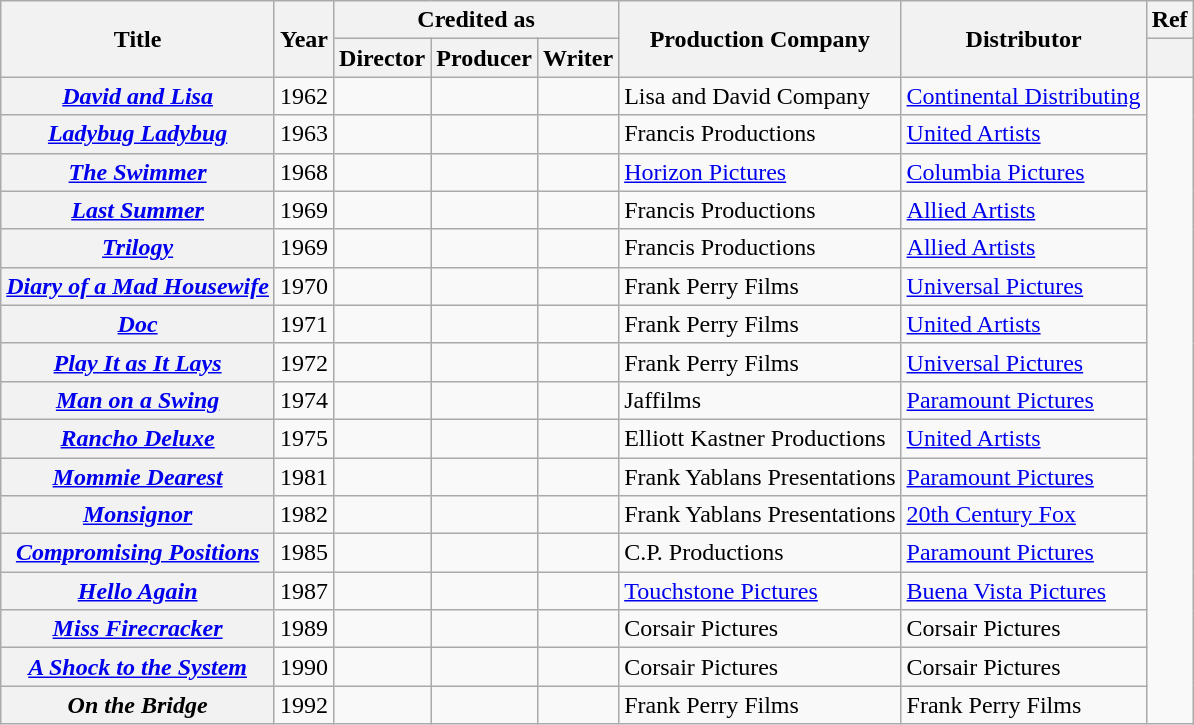<table class="wikitable sortable plainrowheaders">
<tr>
<th rowspan="2" scope="col">Title</th>
<th rowspan="2" scope="col">Year</th>
<th colspan="3" scope="col">Credited as</th>
<th rowspan="2" scope="col">Production Company</th>
<th rowspan="2" scope="col">Distributor</th>
<th>Ref</th>
</tr>
<tr>
<th>Director</th>
<th>Producer</th>
<th>Writer</th>
<th></th>
</tr>
<tr>
<th scope="row"><em><a href='#'>David and Lisa</a></em></th>
<td>1962</td>
<td></td>
<td></td>
<td></td>
<td>Lisa and David Company</td>
<td><a href='#'>Continental Distributing</a></td>
</tr>
<tr>
<th scope="row"><em><a href='#'>Ladybug Ladybug</a></em></th>
<td>1963</td>
<td></td>
<td></td>
<td></td>
<td>Francis Productions</td>
<td><a href='#'>United Artists</a></td>
</tr>
<tr>
<th scope="row"><em><a href='#'>The Swimmer</a></em></th>
<td>1968</td>
<td></td>
<td></td>
<td></td>
<td><a href='#'>Horizon Pictures</a></td>
<td><a href='#'>Columbia Pictures</a></td>
</tr>
<tr>
<th scope="row"><em><a href='#'>Last Summer</a></em></th>
<td>1969</td>
<td></td>
<td></td>
<td></td>
<td>Francis Productions</td>
<td><a href='#'>Allied Artists</a></td>
</tr>
<tr>
<th scope="row"><em><a href='#'>Trilogy</a></em></th>
<td>1969</td>
<td></td>
<td></td>
<td></td>
<td>Francis Productions</td>
<td><a href='#'>Allied Artists</a></td>
</tr>
<tr>
<th scope="row"><em><a href='#'>Diary of a Mad Housewife</a></em></th>
<td>1970</td>
<td></td>
<td></td>
<td></td>
<td>Frank Perry Films</td>
<td><a href='#'>Universal Pictures</a></td>
</tr>
<tr>
<th scope="row"><em><a href='#'>Doc</a></em></th>
<td>1971</td>
<td></td>
<td></td>
<td></td>
<td>Frank Perry Films</td>
<td><a href='#'>United Artists</a></td>
</tr>
<tr>
<th scope="row"><em><a href='#'>Play It as It Lays</a></em></th>
<td>1972</td>
<td></td>
<td></td>
<td></td>
<td>Frank Perry Films</td>
<td><a href='#'>Universal Pictures</a></td>
</tr>
<tr>
<th scope="row"><em><a href='#'>Man on a Swing</a></em></th>
<td>1974</td>
<td></td>
<td></td>
<td></td>
<td>Jaffilms</td>
<td><a href='#'>Paramount Pictures</a></td>
</tr>
<tr>
<th scope="row"><em><a href='#'>Rancho Deluxe</a></em></th>
<td>1975</td>
<td></td>
<td></td>
<td></td>
<td>Elliott Kastner Productions</td>
<td><a href='#'>United Artists</a></td>
</tr>
<tr>
<th scope="row"><em><a href='#'>Mommie Dearest</a></em></th>
<td>1981</td>
<td></td>
<td></td>
<td></td>
<td>Frank Yablans Presentations</td>
<td><a href='#'>Paramount Pictures</a></td>
</tr>
<tr>
<th scope="row"><em><a href='#'>Monsignor</a></em></th>
<td>1982</td>
<td></td>
<td></td>
<td></td>
<td>Frank Yablans Presentations</td>
<td><a href='#'>20th Century Fox</a></td>
</tr>
<tr>
<th scope="row"><em><a href='#'>Compromising Positions</a></em></th>
<td>1985</td>
<td></td>
<td></td>
<td></td>
<td>C.P. Productions</td>
<td><a href='#'>Paramount Pictures</a></td>
</tr>
<tr>
<th scope="row"><em><a href='#'>Hello Again</a></em></th>
<td>1987</td>
<td></td>
<td></td>
<td></td>
<td><a href='#'>Touchstone Pictures</a></td>
<td><a href='#'>Buena Vista Pictures</a></td>
</tr>
<tr>
<th scope="row"><em><a href='#'>Miss Firecracker</a></em></th>
<td>1989</td>
<td></td>
<td></td>
<td></td>
<td>Corsair Pictures</td>
<td>Corsair Pictures</td>
</tr>
<tr>
<th scope="row"><em><a href='#'>A Shock to the System</a></em></th>
<td>1990</td>
<td></td>
<td></td>
<td></td>
<td>Corsair Pictures</td>
<td>Corsair Pictures</td>
</tr>
<tr>
<th scope="row"><em>On the Bridge</em></th>
<td>1992</td>
<td></td>
<td></td>
<td></td>
<td>Frank Perry Films</td>
<td>Frank Perry Films</td>
</tr>
</table>
